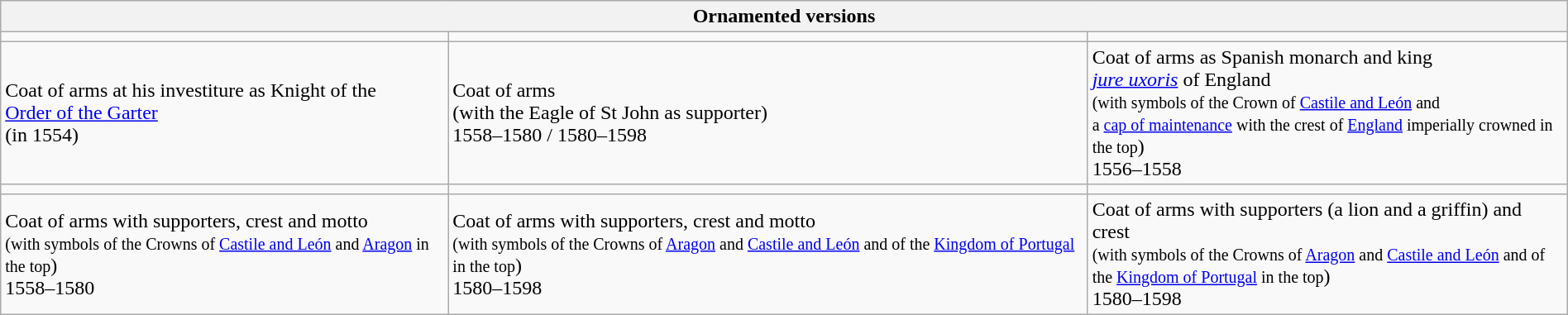<table class="wikitable" style="margin-left: auto; margin-right: auto; border: none;">
<tr>
<th colspan="4">Ornamented versions</th>
</tr>
<tr>
<td align="center"></td>
<td align="center"> </td>
<td align="center"></td>
</tr>
<tr>
<td>Coat of arms at his investiture as Knight of the<br><a href='#'>Order of the Garter</a><br>(in 1554)</td>
<td>Coat of arms<br>(with the Eagle of St John as supporter)<br>1558–1580 / 1580–1598</td>
<td>Coat of arms as Spanish monarch and king<br><em><a href='#'>jure uxoris</a></em> of England<br><small>(with symbols of the Crown of <a href='#'>Castile and León</a> and<br>a <a href='#'>cap of maintenance</a> with the crest of <a href='#'>England</a> imperially crowned in the top</small>)<br>1556–1558</td>
</tr>
<tr>
<td align="center"></td>
<td align="center"></td>
<td align="center"></td>
</tr>
<tr>
<td>Coat of arms with supporters, crest and motto<br><small>(with symbols of the Crowns of <a href='#'>Castile and León</a> and <a href='#'>Aragon</a> in the top</small>)<br>1558–1580</td>
<td>Coat of arms with supporters, crest and motto<br><small>(with symbols of the Crowns of <a href='#'>Aragon</a> and <a href='#'>Castile and León</a> and of the <a href='#'>Kingdom of Portugal</a> in the top</small>)<br>1580–1598</td>
<td>Coat of arms with supporters (a lion and a griffin) and crest<br><small>(with symbols of the Crowns of <a href='#'>Aragon</a> and <a href='#'>Castile and León</a> and of<br> the <a href='#'>Kingdom of Portugal</a> in the top</small>)<br>1580–1598</td>
</tr>
</table>
